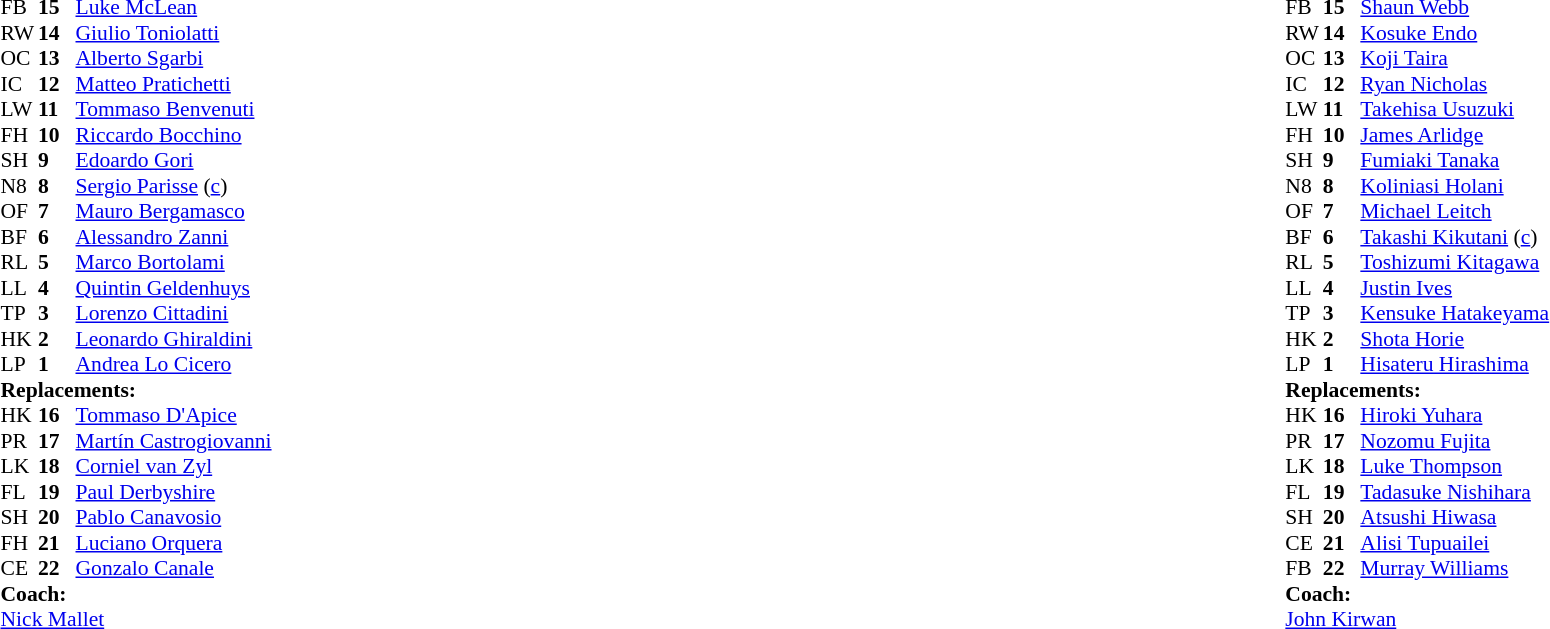<table style="width:100%;">
<tr>
<td style="vertical-align:top; width:50%;"><br><table style="font-size: 90%" cellspacing="0" cellpadding="0">
<tr>
<th width="25"></th>
<th width="25"></th>
</tr>
<tr>
<td>FB</td>
<td><strong>15</strong></td>
<td><a href='#'>Luke McLean</a></td>
</tr>
<tr>
<td>RW</td>
<td><strong>14</strong></td>
<td><a href='#'>Giulio Toniolatti</a></td>
</tr>
<tr>
<td>OC</td>
<td><strong>13</strong></td>
<td><a href='#'>Alberto Sgarbi</a></td>
<td></td>
<td></td>
</tr>
<tr>
<td>IC</td>
<td><strong>12</strong></td>
<td><a href='#'>Matteo Pratichetti</a></td>
</tr>
<tr>
<td>LW</td>
<td><strong>11</strong></td>
<td><a href='#'>Tommaso Benvenuti</a></td>
</tr>
<tr>
<td>FH</td>
<td><strong>10</strong></td>
<td><a href='#'>Riccardo Bocchino</a></td>
<td></td>
<td></td>
</tr>
<tr>
<td>SH</td>
<td><strong>9</strong></td>
<td><a href='#'>Edoardo Gori</a></td>
<td></td>
<td></td>
</tr>
<tr>
<td>N8</td>
<td><strong>8</strong></td>
<td><a href='#'>Sergio Parisse</a> (<a href='#'>c</a>)</td>
</tr>
<tr>
<td>OF</td>
<td><strong>7</strong></td>
<td><a href='#'>Mauro Bergamasco</a></td>
</tr>
<tr>
<td>BF</td>
<td><strong>6</strong></td>
<td><a href='#'>Alessandro Zanni</a></td>
<td></td>
<td></td>
</tr>
<tr>
<td>RL</td>
<td><strong>5</strong></td>
<td><a href='#'>Marco Bortolami</a></td>
</tr>
<tr>
<td>LL</td>
<td><strong>4</strong></td>
<td><a href='#'>Quintin Geldenhuys</a></td>
<td></td>
<td></td>
</tr>
<tr>
<td>TP</td>
<td><strong>3</strong></td>
<td><a href='#'>Lorenzo Cittadini</a></td>
<td></td>
<td></td>
</tr>
<tr>
<td>HK</td>
<td><strong>2</strong></td>
<td><a href='#'>Leonardo Ghiraldini</a></td>
<td></td>
<td></td>
</tr>
<tr>
<td>LP</td>
<td><strong>1</strong></td>
<td><a href='#'>Andrea Lo Cicero</a></td>
<td></td>
</tr>
<tr>
<td colspan=3><strong>Replacements:</strong></td>
</tr>
<tr>
<td>HK</td>
<td><strong>16</strong></td>
<td><a href='#'>Tommaso D'Apice</a></td>
<td></td>
<td></td>
</tr>
<tr>
<td>PR</td>
<td><strong>17</strong></td>
<td><a href='#'>Martín Castrogiovanni</a></td>
<td></td>
<td></td>
</tr>
<tr>
<td>LK</td>
<td><strong>18</strong></td>
<td><a href='#'>Corniel van Zyl</a></td>
<td></td>
<td></td>
</tr>
<tr>
<td>FL</td>
<td><strong>19</strong></td>
<td><a href='#'>Paul Derbyshire</a></td>
<td></td>
<td></td>
</tr>
<tr>
<td>SH</td>
<td><strong>20</strong></td>
<td><a href='#'>Pablo Canavosio</a></td>
<td></td>
<td></td>
</tr>
<tr>
<td>FH</td>
<td><strong>21</strong></td>
<td><a href='#'>Luciano Orquera</a></td>
<td></td>
<td></td>
</tr>
<tr>
<td>CE</td>
<td><strong>22</strong></td>
<td><a href='#'>Gonzalo Canale</a></td>
<td></td>
<td></td>
</tr>
<tr>
<td colspan=3><strong>Coach:</strong></td>
</tr>
<tr>
<td colspan="4"> <a href='#'>Nick Mallet</a></td>
</tr>
</table>
</td>
<td style="vertical-align:top; width:50%;"><br><table cellspacing="0" cellpadding="0" style="font-size:90%; margin:auto;">
<tr>
<th width="25"></th>
<th width="25"></th>
</tr>
<tr>
<td>FB</td>
<td><strong>15</strong></td>
<td><a href='#'>Shaun Webb</a></td>
</tr>
<tr>
<td>RW</td>
<td><strong>14</strong></td>
<td><a href='#'>Kosuke Endo</a></td>
</tr>
<tr>
<td>OC</td>
<td><strong>13</strong></td>
<td><a href='#'>Koji Taira</a></td>
<td></td>
<td></td>
</tr>
<tr>
<td>IC</td>
<td><strong>12</strong></td>
<td><a href='#'>Ryan Nicholas</a></td>
</tr>
<tr>
<td>LW</td>
<td><strong>11</strong></td>
<td><a href='#'>Takehisa Usuzuki</a></td>
</tr>
<tr>
<td>FH</td>
<td><strong>10</strong></td>
<td><a href='#'>James Arlidge</a></td>
</tr>
<tr>
<td>SH</td>
<td><strong>9</strong></td>
<td><a href='#'>Fumiaki Tanaka</a></td>
<td></td>
<td></td>
</tr>
<tr>
<td>N8</td>
<td><strong>8</strong></td>
<td><a href='#'>Koliniasi Holani</a></td>
</tr>
<tr>
<td>OF</td>
<td><strong>7</strong></td>
<td><a href='#'>Michael Leitch</a></td>
</tr>
<tr>
<td>BF</td>
<td><strong>6</strong></td>
<td><a href='#'>Takashi Kikutani</a> (<a href='#'>c</a>)</td>
<td></td>
<td></td>
</tr>
<tr>
<td>RL</td>
<td><strong>5</strong></td>
<td><a href='#'>Toshizumi Kitagawa</a></td>
</tr>
<tr>
<td>LL</td>
<td><strong>4</strong></td>
<td><a href='#'>Justin Ives</a></td>
<td></td>
<td></td>
</tr>
<tr>
<td>TP</td>
<td><strong>3</strong></td>
<td><a href='#'>Kensuke Hatakeyama</a></td>
<td></td>
<td></td>
<td></td>
</tr>
<tr>
<td>HK</td>
<td><strong>2</strong></td>
<td><a href='#'>Shota Horie</a></td>
</tr>
<tr>
<td>LP</td>
<td><strong>1</strong></td>
<td><a href='#'>Hisateru Hirashima</a></td>
<td></td>
</tr>
<tr>
<td colspan=3><strong>Replacements:</strong></td>
</tr>
<tr>
<td>HK</td>
<td><strong>16</strong></td>
<td><a href='#'>Hiroki Yuhara</a></td>
</tr>
<tr>
<td>PR</td>
<td><strong>17</strong></td>
<td><a href='#'>Nozomu Fujita</a></td>
<td></td>
<td></td>
<td></td>
</tr>
<tr>
<td>LK</td>
<td><strong>18</strong></td>
<td><a href='#'>Luke Thompson</a></td>
<td></td>
<td></td>
</tr>
<tr>
<td>FL</td>
<td><strong>19</strong></td>
<td><a href='#'>Tadasuke Nishihara</a></td>
<td></td>
<td></td>
</tr>
<tr>
<td>SH</td>
<td><strong>20</strong></td>
<td><a href='#'>Atsushi Hiwasa</a></td>
<td></td>
<td></td>
</tr>
<tr>
<td>CE</td>
<td><strong>21</strong></td>
<td><a href='#'>Alisi Tupuailei</a></td>
<td></td>
<td></td>
</tr>
<tr>
<td>FB</td>
<td><strong>22</strong></td>
<td><a href='#'>Murray Williams</a></td>
</tr>
<tr>
<td colspan=3><strong>Coach:</strong></td>
</tr>
<tr>
<td colspan="4"> <a href='#'>John Kirwan</a></td>
</tr>
</table>
</td>
</tr>
</table>
